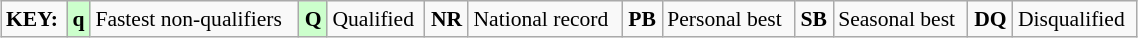<table class="wikitable" style="margin:0.5em auto; font-size:90%;position:relative;" width=60%>
<tr>
<td><strong>KEY:</strong></td>
<td bgcolor=ccffcc align=center><strong>q</strong></td>
<td>Fastest non-qualifiers</td>
<td bgcolor=ccffcc align=center><strong>Q</strong></td>
<td>Qualified</td>
<td align=center><strong>NR</strong></td>
<td>National record</td>
<td align=center><strong>PB</strong></td>
<td>Personal best</td>
<td align=center><strong>SB</strong></td>
<td>Seasonal best</td>
<td align=center><strong>DQ</strong></td>
<td>Disqualified</td>
</tr>
</table>
